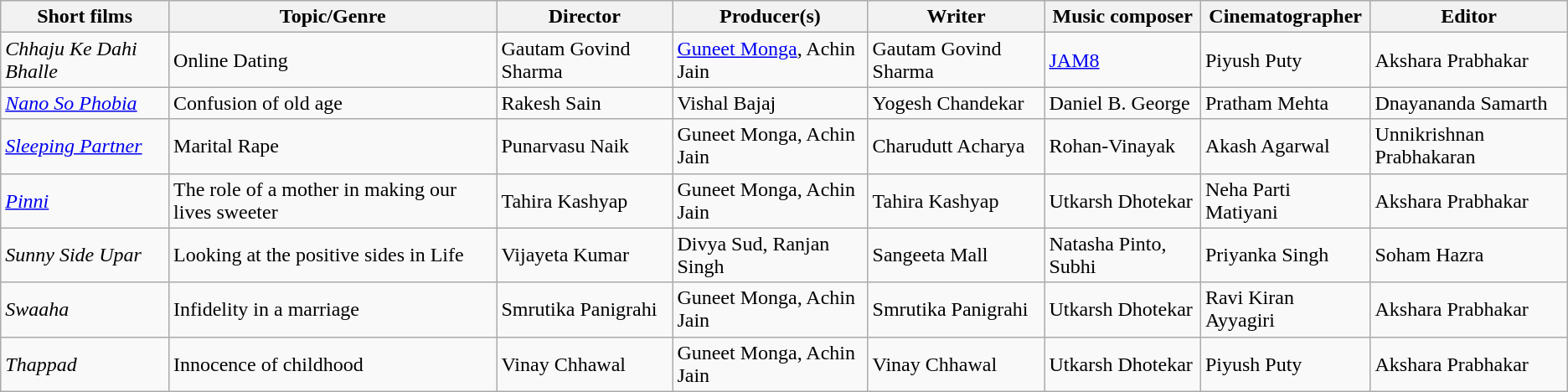<table class="wikitable">
<tr>
<th>Short films</th>
<th>Topic/Genre</th>
<th>Director</th>
<th>Producer(s)</th>
<th>Writer</th>
<th>Music composer</th>
<th>Cinematographer</th>
<th>Editor</th>
</tr>
<tr>
<td><em>Chhaju Ke Dahi Bhalle</em></td>
<td>Online Dating</td>
<td>Gautam Govind Sharma</td>
<td><a href='#'>Guneet Monga</a>, Achin Jain</td>
<td>Gautam Govind Sharma</td>
<td><a href='#'>JAM8</a></td>
<td>Piyush Puty</td>
<td>Akshara Prabhakar</td>
</tr>
<tr>
<td><em><a href='#'>Nano So Phobia</a></em></td>
<td>Confusion of old age</td>
<td>Rakesh Sain</td>
<td>Vishal Bajaj</td>
<td>Yogesh Chandekar</td>
<td>Daniel B. George</td>
<td>Pratham Mehta</td>
<td>Dnayananda Samarth</td>
</tr>
<tr>
<td><em><a href='#'>Sleeping Partner</a></em></td>
<td>Marital Rape</td>
<td>Punarvasu Naik</td>
<td>Guneet Monga, Achin Jain</td>
<td>Charudutt Acharya</td>
<td>Rohan-Vinayak</td>
<td>Akash Agarwal</td>
<td>Unnikrishnan Prabhakaran</td>
</tr>
<tr>
<td><em><a href='#'>Pinni</a></em></td>
<td>The role of a mother in making our lives sweeter</td>
<td>Tahira Kashyap</td>
<td>Guneet Monga, Achin Jain</td>
<td>Tahira Kashyap</td>
<td>Utkarsh Dhotekar</td>
<td>Neha Parti Matiyani</td>
<td>Akshara Prabhakar</td>
</tr>
<tr>
<td><em>Sunny Side Upar</em></td>
<td>Looking at the positive sides in Life</td>
<td>Vijayeta Kumar</td>
<td>Divya Sud, Ranjan Singh</td>
<td>Sangeeta Mall</td>
<td>Natasha Pinto, Subhi</td>
<td>Priyanka Singh</td>
<td>Soham Hazra</td>
</tr>
<tr>
<td><em>Swaaha</em></td>
<td>Infidelity in a marriage</td>
<td>Smrutika Panigrahi</td>
<td>Guneet Monga, Achin Jain</td>
<td>Smrutika Panigrahi</td>
<td>Utkarsh Dhotekar</td>
<td>Ravi Kiran Ayyagiri</td>
<td>Akshara Prabhakar</td>
</tr>
<tr>
<td><em>Thappad</em></td>
<td>Innocence of childhood</td>
<td>Vinay Chhawal</td>
<td>Guneet Monga, Achin Jain</td>
<td>Vinay Chhawal</td>
<td>Utkarsh Dhotekar</td>
<td>Piyush Puty</td>
<td>Akshara Prabhakar</td>
</tr>
</table>
